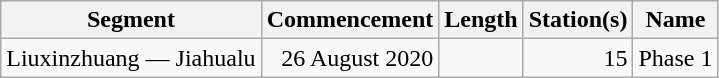<table class="wikitable" style="border-collapse: collapse; text-align: right;">
<tr>
<th>Segment</th>
<th>Commencement</th>
<th>Length</th>
<th>Station(s)</th>
<th>Name</th>
</tr>
<tr>
<td style="text-align: left;">Liuxinzhuang — Jiahualu</td>
<td>26 August 2020</td>
<td></td>
<td>15</td>
<td style="text-align: left;">Phase 1</td>
</tr>
</table>
